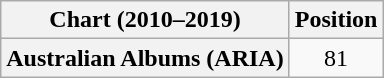<table class="wikitable plainrowheaders" style="text-align:center">
<tr>
<th scope="col">Chart (2010–2019)</th>
<th scope="col">Position</th>
</tr>
<tr>
<th scope="row">Australian Albums (ARIA)</th>
<td>81</td>
</tr>
</table>
